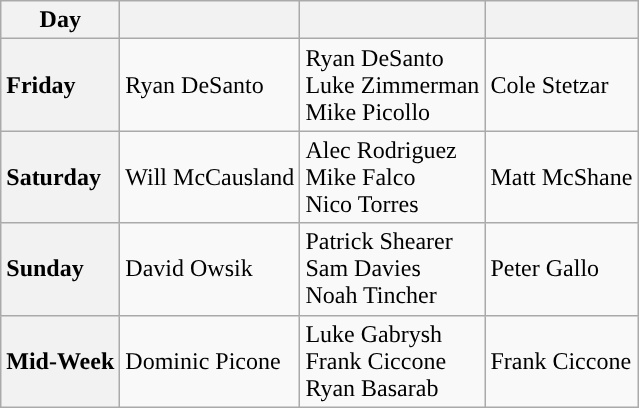<table class="wikitable non-sortable">
<tr>
<th style="text-align:center;">Day</th>
<th style="text-align:center;"></th>
<th style="text-align:center;"></th>
<th style="text-align:center;"></th>
</tr>
<tr>
<th style="text-align:left; ">Friday</th>
<td>Ryan DeSanto</td>
<td>Ryan DeSanto<br>Luke Zimmerman<br>Mike Picollo</td>
<td>Cole Stetzar</td>
</tr>
<tr>
<th style="text-align:left; ">Saturday</th>
<td>Will McCausland</td>
<td>Alec Rodriguez<br>Mike Falco<br>Nico Torres</td>
<td>Matt McShane</td>
</tr>
<tr>
<th style="text-align:left; ">Sunday</th>
<td>David Owsik</td>
<td>Patrick Shearer<br>Sam Davies<br>Noah Tincher</td>
<td>Peter Gallo</td>
</tr>
<tr>
<th style="text-align:left; ">Mid-Week</th>
<td>Dominic Picone</td>
<td>Luke Gabrysh<br>Frank Ciccone<br>Ryan Basarab</td>
<td>Frank Ciccone</td>
</tr>
</table>
